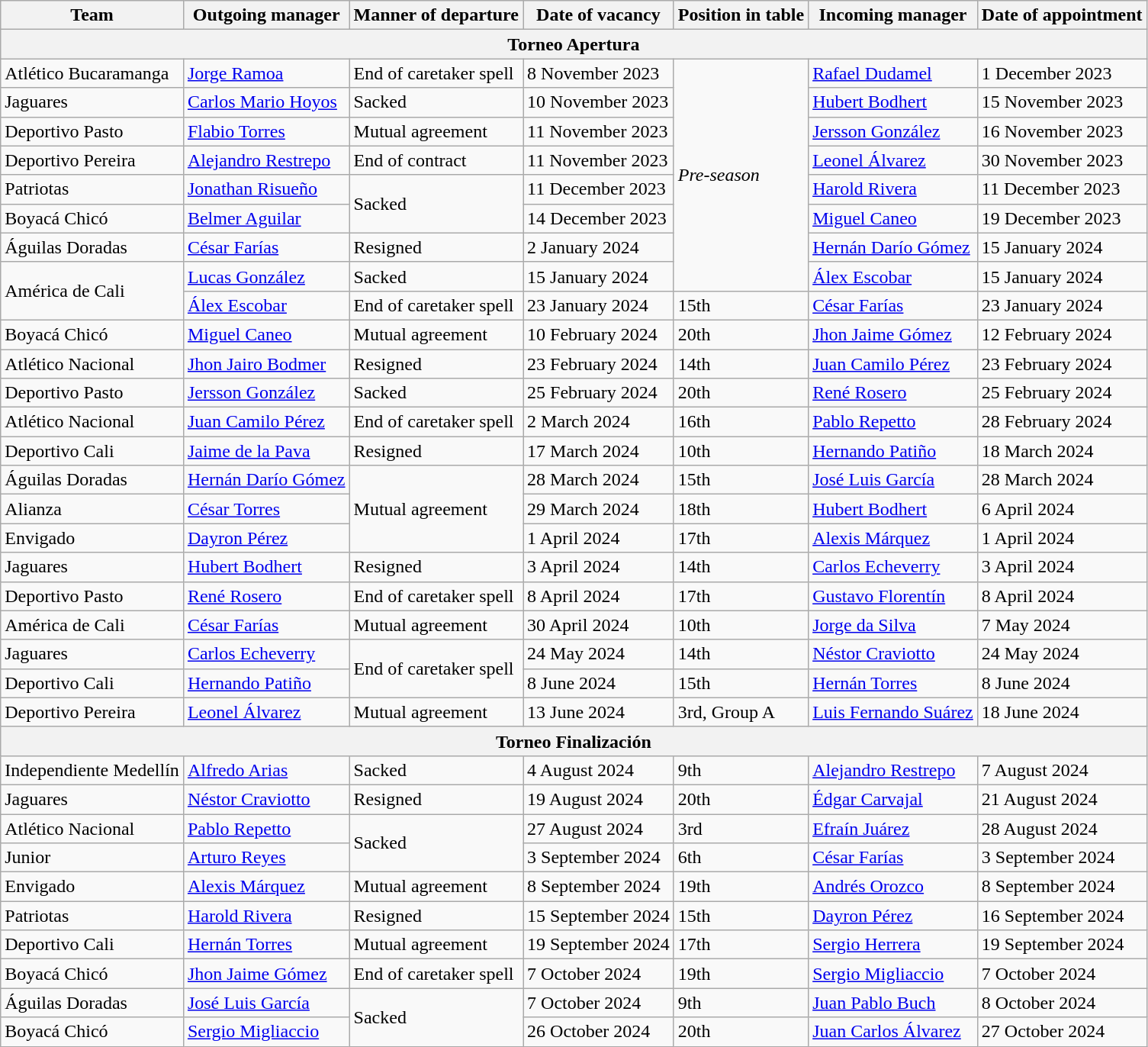<table class="wikitable sortable">
<tr>
<th>Team</th>
<th>Outgoing manager</th>
<th>Manner of departure</th>
<th>Date of vacancy</th>
<th>Position in table</th>
<th>Incoming manager</th>
<th>Date of appointment</th>
</tr>
<tr>
<th colspan=7>Torneo Apertura</th>
</tr>
<tr>
<td>Atlético Bucaramanga</td>
<td> <a href='#'>Jorge Ramoa</a></td>
<td>End of caretaker spell</td>
<td>8 November 2023</td>
<td rowspan=8><em>Pre-season</em></td>
<td> <a href='#'>Rafael Dudamel</a></td>
<td>1 December 2023</td>
</tr>
<tr>
<td>Jaguares</td>
<td> <a href='#'>Carlos Mario Hoyos</a></td>
<td>Sacked</td>
<td>10 November 2023</td>
<td> <a href='#'>Hubert Bodhert</a></td>
<td>15 November 2023</td>
</tr>
<tr>
<td>Deportivo Pasto</td>
<td> <a href='#'>Flabio Torres</a></td>
<td>Mutual agreement</td>
<td>11 November 2023</td>
<td> <a href='#'>Jersson González</a></td>
<td>16 November 2023</td>
</tr>
<tr>
<td>Deportivo Pereira</td>
<td> <a href='#'>Alejandro Restrepo</a></td>
<td>End of contract</td>
<td>11 November 2023</td>
<td> <a href='#'>Leonel Álvarez</a></td>
<td>30 November 2023</td>
</tr>
<tr>
<td>Patriotas</td>
<td> <a href='#'>Jonathan Risueño</a></td>
<td rowspan=2>Sacked</td>
<td>11 December 2023</td>
<td> <a href='#'>Harold Rivera</a></td>
<td>11 December 2023</td>
</tr>
<tr>
<td>Boyacá Chicó</td>
<td> <a href='#'>Belmer Aguilar</a></td>
<td>14 December 2023</td>
<td> <a href='#'>Miguel Caneo</a></td>
<td>19 December 2023</td>
</tr>
<tr>
<td>Águilas Doradas</td>
<td> <a href='#'>César Farías</a></td>
<td>Resigned</td>
<td>2 January 2024</td>
<td> <a href='#'>Hernán Darío Gómez</a></td>
<td>15 January 2024</td>
</tr>
<tr>
<td rowspan=2>América de Cali</td>
<td> <a href='#'>Lucas González</a></td>
<td>Sacked</td>
<td>15 January 2024</td>
<td> <a href='#'>Álex Escobar</a></td>
<td>15 January 2024</td>
</tr>
<tr>
<td> <a href='#'>Álex Escobar</a></td>
<td>End of caretaker spell</td>
<td>23 January 2024</td>
<td>15th</td>
<td> <a href='#'>César Farías</a></td>
<td>23 January 2024</td>
</tr>
<tr>
<td>Boyacá Chicó</td>
<td> <a href='#'>Miguel Caneo</a></td>
<td>Mutual agreement</td>
<td>10 February 2024</td>
<td>20th</td>
<td> <a href='#'>Jhon Jaime Gómez</a></td>
<td>12 February 2024</td>
</tr>
<tr>
<td>Atlético Nacional</td>
<td> <a href='#'>Jhon Jairo Bodmer</a></td>
<td>Resigned</td>
<td>23 February 2024</td>
<td>14th</td>
<td> <a href='#'>Juan Camilo Pérez</a></td>
<td>23 February 2024</td>
</tr>
<tr>
<td>Deportivo Pasto</td>
<td> <a href='#'>Jersson González</a></td>
<td>Sacked</td>
<td>25 February 2024</td>
<td>20th</td>
<td> <a href='#'>René Rosero</a></td>
<td>25 February 2024</td>
</tr>
<tr>
<td>Atlético Nacional</td>
<td> <a href='#'>Juan Camilo Pérez</a></td>
<td>End of caretaker spell</td>
<td>2 March 2024</td>
<td>16th</td>
<td> <a href='#'>Pablo Repetto</a></td>
<td>28 February 2024</td>
</tr>
<tr>
<td>Deportivo Cali</td>
<td> <a href='#'>Jaime de la Pava</a></td>
<td>Resigned</td>
<td>17 March 2024</td>
<td>10th</td>
<td> <a href='#'>Hernando Patiño</a></td>
<td>18 March 2024</td>
</tr>
<tr>
<td>Águilas Doradas</td>
<td> <a href='#'>Hernán Darío Gómez</a></td>
<td rowspan=3>Mutual agreement</td>
<td>28 March 2024</td>
<td>15th</td>
<td> <a href='#'>José Luis García</a></td>
<td>28 March 2024</td>
</tr>
<tr>
<td>Alianza</td>
<td> <a href='#'>César Torres</a></td>
<td>29 March 2024</td>
<td>18th</td>
<td> <a href='#'>Hubert Bodhert</a></td>
<td>6 April 2024</td>
</tr>
<tr>
<td>Envigado</td>
<td> <a href='#'>Dayron Pérez</a></td>
<td>1 April 2024</td>
<td>17th</td>
<td> <a href='#'>Alexis Márquez</a></td>
<td>1 April 2024</td>
</tr>
<tr>
<td>Jaguares</td>
<td> <a href='#'>Hubert Bodhert</a></td>
<td>Resigned</td>
<td>3 April 2024</td>
<td>14th</td>
<td> <a href='#'>Carlos Echeverry</a></td>
<td>3 April 2024</td>
</tr>
<tr>
<td>Deportivo Pasto</td>
<td> <a href='#'>René Rosero</a></td>
<td>End of caretaker spell</td>
<td>8 April 2024</td>
<td>17th</td>
<td> <a href='#'>Gustavo Florentín</a></td>
<td>8 April 2024</td>
</tr>
<tr>
<td>América de Cali</td>
<td> <a href='#'>César Farías</a></td>
<td>Mutual agreement</td>
<td>30 April 2024</td>
<td>10th</td>
<td> <a href='#'>Jorge da Silva</a></td>
<td>7 May 2024</td>
</tr>
<tr>
<td>Jaguares</td>
<td> <a href='#'>Carlos Echeverry</a></td>
<td rowspan=2>End of caretaker spell</td>
<td>24 May 2024</td>
<td>14th</td>
<td> <a href='#'>Néstor Craviotto</a></td>
<td>24 May 2024</td>
</tr>
<tr>
<td>Deportivo Cali</td>
<td> <a href='#'>Hernando Patiño</a></td>
<td>8 June 2024</td>
<td>15th</td>
<td> <a href='#'>Hernán Torres</a></td>
<td>8 June 2024</td>
</tr>
<tr>
<td>Deportivo Pereira</td>
<td> <a href='#'>Leonel Álvarez</a></td>
<td>Mutual agreement</td>
<td>13 June 2024</td>
<td>3rd, Group A</td>
<td> <a href='#'>Luis Fernando Suárez</a></td>
<td>18 June 2024</td>
</tr>
<tr>
<th colspan=7>Torneo Finalización</th>
</tr>
<tr>
<td>Independiente Medellín</td>
<td> <a href='#'>Alfredo Arias</a></td>
<td>Sacked</td>
<td>4 August 2024</td>
<td>9th</td>
<td> <a href='#'>Alejandro Restrepo</a></td>
<td>7 August 2024</td>
</tr>
<tr>
<td>Jaguares</td>
<td> <a href='#'>Néstor Craviotto</a></td>
<td>Resigned</td>
<td>19 August 2024</td>
<td>20th</td>
<td> <a href='#'>Édgar Carvajal</a></td>
<td>21 August 2024</td>
</tr>
<tr>
<td>Atlético Nacional</td>
<td> <a href='#'>Pablo Repetto</a></td>
<td rowspan=2>Sacked</td>
<td>27 August 2024</td>
<td>3rd</td>
<td> <a href='#'>Efraín Juárez</a></td>
<td>28 August 2024</td>
</tr>
<tr>
<td>Junior</td>
<td> <a href='#'>Arturo Reyes</a></td>
<td>3 September 2024</td>
<td>6th</td>
<td> <a href='#'>César Farías</a></td>
<td>3 September 2024</td>
</tr>
<tr>
<td>Envigado</td>
<td> <a href='#'>Alexis Márquez</a></td>
<td>Mutual agreement</td>
<td>8 September 2024</td>
<td>19th</td>
<td> <a href='#'>Andrés Orozco</a></td>
<td>8 September 2024</td>
</tr>
<tr>
<td>Patriotas</td>
<td> <a href='#'>Harold Rivera</a></td>
<td>Resigned</td>
<td>15 September 2024</td>
<td>15th</td>
<td> <a href='#'>Dayron Pérez</a></td>
<td>16 September 2024</td>
</tr>
<tr>
<td>Deportivo Cali</td>
<td> <a href='#'>Hernán Torres</a></td>
<td>Mutual agreement</td>
<td>19 September 2024</td>
<td>17th</td>
<td> <a href='#'>Sergio Herrera</a></td>
<td>19 September 2024</td>
</tr>
<tr>
<td>Boyacá Chicó</td>
<td> <a href='#'>Jhon Jaime Gómez</a></td>
<td>End of caretaker spell</td>
<td>7 October 2024</td>
<td>19th</td>
<td> <a href='#'>Sergio Migliaccio</a></td>
<td>7 October 2024</td>
</tr>
<tr>
<td>Águilas Doradas</td>
<td> <a href='#'>José Luis García</a></td>
<td rowspan=2>Sacked</td>
<td>7 October 2024</td>
<td>9th</td>
<td> <a href='#'>Juan Pablo Buch</a></td>
<td>8 October 2024</td>
</tr>
<tr>
<td>Boyacá Chicó</td>
<td> <a href='#'>Sergio Migliaccio</a></td>
<td>26 October 2024</td>
<td>20th</td>
<td> <a href='#'>Juan Carlos Álvarez</a></td>
<td>27 October 2024</td>
</tr>
</table>
